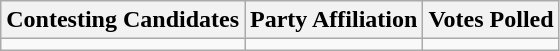<table class="wikitable sortable">
<tr>
<th>Contesting Candidates</th>
<th>Party Affiliation</th>
<th>Votes Polled</th>
</tr>
<tr>
<td></td>
<td></td>
<td></td>
</tr>
</table>
